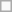<table class="wikitable" style="border:1px solid darkgray;">
<tr align=center>
<td></td>
</tr>
</table>
